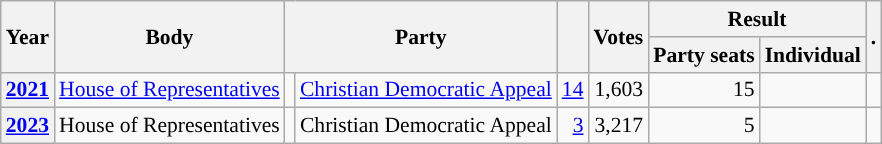<table class="wikitable plainrowheaders sortable" border=2 cellpadding=4 cellspacing=0 style="border: 1px #aaa solid; font-size: 90%; text-align:center;">
<tr>
<th scope="col" rowspan=2>Year</th>
<th scope="col" rowspan=2>Body</th>
<th scope="col" colspan=2 rowspan=2>Party</th>
<th scope="col" rowspan=2></th>
<th scope="col" rowspan=2>Votes</th>
<th scope="colgroup" colspan=2>Result</th>
<th scope="col" rowspan=2 class="unsortable">.</th>
</tr>
<tr>
<th scope="col">Party seats</th>
<th scope="col">Individual</th>
</tr>
<tr>
<th scope="row"><a href='#'>2021</a></th>
<td><a href='#'>House of Representatives</a></td>
<td style="background-color:"></td>
<td><a href='#'>Christian Democratic Appeal</a></td>
<td style=text-align:right><a href='#'>14</a></td>
<td style=text-align:right>1,603</td>
<td style=text-align:right>15</td>
<td></td>
<td></td>
</tr>
<tr>
<th scope="row"><a href='#'>2023</a></th>
<td>House of Representatives</td>
<td style="background-color:"></td>
<td>Christian Democratic Appeal</td>
<td style=text-align:right><a href='#'>3</a></td>
<td style=text-align:right>3,217</td>
<td style=text-align:right>5</td>
<td></td>
<td></td>
</tr>
</table>
